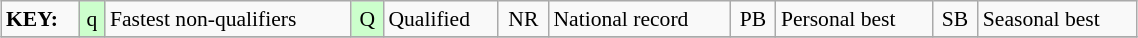<table class="wikitable" style="margin:0.5em auto; font-size:90%;position:relative;" width=60%>
<tr>
<td><strong>KEY:</strong></td>
<td bgcolor=ccffcc align=center>q</td>
<td>Fastest non-qualifiers</td>
<td bgcolor=ccffcc align=center>Q</td>
<td>Qualified</td>
<td align=center>NR</td>
<td>National record</td>
<td align=center>PB</td>
<td>Personal best</td>
<td align=center>SB</td>
<td>Seasonal best</td>
</tr>
<tr>
</tr>
</table>
